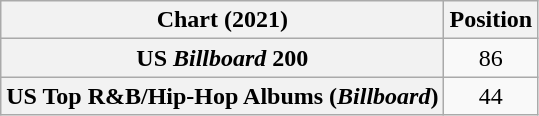<table class="wikitable sortable plainrowheaders" style="text-align:center">
<tr>
<th scope="col">Chart (2021)</th>
<th scope="col">Position</th>
</tr>
<tr>
<th scope="row">US <em>Billboard</em> 200</th>
<td>86</td>
</tr>
<tr>
<th scope="row">US Top R&B/Hip-Hop Albums (<em>Billboard</em>)</th>
<td>44</td>
</tr>
</table>
